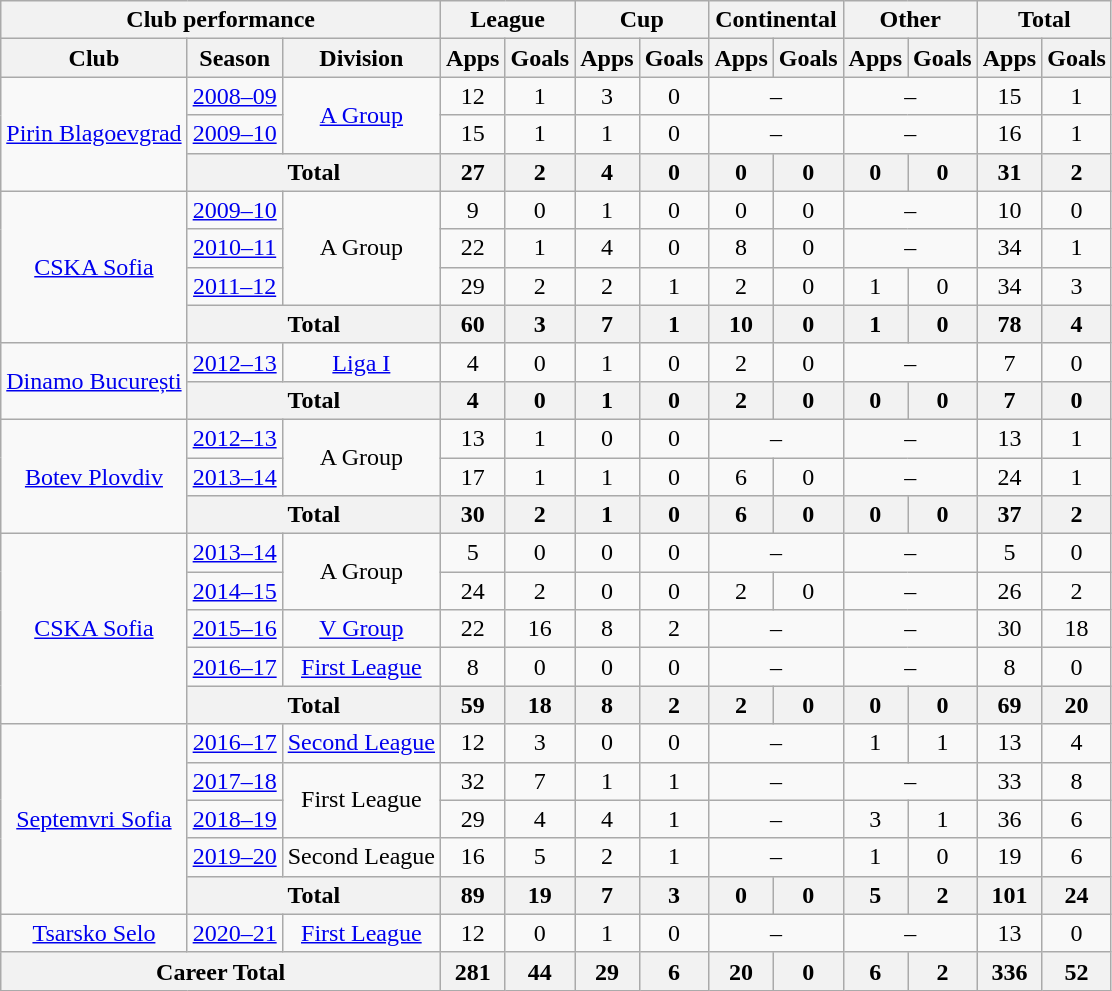<table class="wikitable" style="text-align: center">
<tr>
<th Colspan="3">Club performance</th>
<th Colspan="2">League</th>
<th Colspan="2">Cup</th>
<th Colspan="2">Continental</th>
<th Colspan="2">Other</th>
<th Colspan="3">Total</th>
</tr>
<tr>
<th>Club</th>
<th>Season</th>
<th>Division</th>
<th>Apps</th>
<th>Goals</th>
<th>Apps</th>
<th>Goals</th>
<th>Apps</th>
<th>Goals</th>
<th>Apps</th>
<th>Goals</th>
<th>Apps</th>
<th>Goals</th>
</tr>
<tr>
<td rowspan="3"><a href='#'>Pirin Blagoevgrad</a></td>
<td><a href='#'>2008–09</a></td>
<td rowspan="2"><a href='#'>A Group</a></td>
<td>12</td>
<td>1</td>
<td>3</td>
<td>0</td>
<td colspan="2">–</td>
<td colspan="2">–</td>
<td>15</td>
<td>1</td>
</tr>
<tr>
<td><a href='#'>2009–10</a></td>
<td>15</td>
<td>1</td>
<td>1</td>
<td>0</td>
<td colspan="2">–</td>
<td colspan="2">–</td>
<td>16</td>
<td>1</td>
</tr>
<tr>
<th colspan="2">Total</th>
<th>27</th>
<th>2</th>
<th>4</th>
<th>0</th>
<th>0</th>
<th>0</th>
<th>0</th>
<th>0</th>
<th>31</th>
<th>2</th>
</tr>
<tr>
<td rowspan="4"><a href='#'>CSKA Sofia</a></td>
<td><a href='#'>2009–10</a></td>
<td rowspan="3">A Group</td>
<td>9</td>
<td>0</td>
<td>1</td>
<td>0</td>
<td>0</td>
<td>0</td>
<td colspan="2">–</td>
<td>10</td>
<td>0</td>
</tr>
<tr>
<td><a href='#'>2010–11</a></td>
<td>22</td>
<td>1</td>
<td>4</td>
<td>0</td>
<td>8</td>
<td>0</td>
<td colspan="2">–</td>
<td>34</td>
<td>1</td>
</tr>
<tr>
<td><a href='#'>2011–12</a></td>
<td>29</td>
<td>2</td>
<td>2</td>
<td>1</td>
<td>2</td>
<td>0</td>
<td>1</td>
<td>0</td>
<td>34</td>
<td>3</td>
</tr>
<tr>
<th colspan="2">Total</th>
<th>60</th>
<th>3</th>
<th>7</th>
<th>1</th>
<th>10</th>
<th>0</th>
<th>1</th>
<th>0</th>
<th>78</th>
<th>4</th>
</tr>
<tr>
<td rowspan="2"><a href='#'>Dinamo București</a></td>
<td><a href='#'>2012–13</a></td>
<td rowspan="1"><a href='#'>Liga I</a></td>
<td>4</td>
<td>0</td>
<td>1</td>
<td>0</td>
<td>2</td>
<td>0</td>
<td colspan="2">–</td>
<td>7</td>
<td>0</td>
</tr>
<tr>
<th colspan="2">Total</th>
<th>4</th>
<th>0</th>
<th>1</th>
<th>0</th>
<th>2</th>
<th>0</th>
<th>0</th>
<th>0</th>
<th>7</th>
<th>0</th>
</tr>
<tr>
<td rowspan="3"><a href='#'>Botev Plovdiv</a></td>
<td><a href='#'>2012–13</a></td>
<td rowspan="2">A Group</td>
<td>13</td>
<td>1</td>
<td>0</td>
<td>0</td>
<td colspan="2">–</td>
<td colspan="2">–</td>
<td>13</td>
<td>1</td>
</tr>
<tr>
<td><a href='#'>2013–14</a></td>
<td>17</td>
<td>1</td>
<td>1</td>
<td>0</td>
<td>6</td>
<td>0</td>
<td colspan="2">–</td>
<td>24</td>
<td>1</td>
</tr>
<tr>
<th colspan="2">Total</th>
<th>30</th>
<th>2</th>
<th>1</th>
<th>0</th>
<th>6</th>
<th>0</th>
<th>0</th>
<th>0</th>
<th>37</th>
<th>2</th>
</tr>
<tr>
<td rowspan="5"><a href='#'>CSKA Sofia</a></td>
<td><a href='#'>2013–14</a></td>
<td rowspan="2">A Group</td>
<td>5</td>
<td>0</td>
<td>0</td>
<td>0</td>
<td colspan="2">–</td>
<td colspan="2">–</td>
<td>5</td>
<td>0</td>
</tr>
<tr>
<td><a href='#'>2014–15</a></td>
<td>24</td>
<td>2</td>
<td>0</td>
<td>0</td>
<td>2</td>
<td>0</td>
<td colspan="2">–</td>
<td>26</td>
<td>2</td>
</tr>
<tr>
<td><a href='#'>2015–16</a></td>
<td rowspan="1"><a href='#'>V Group</a></td>
<td>22</td>
<td>16</td>
<td>8</td>
<td>2</td>
<td colspan="2">–</td>
<td colspan="2">–</td>
<td>30</td>
<td>18</td>
</tr>
<tr>
<td><a href='#'>2016–17</a></td>
<td rowspan="1"><a href='#'>First League</a></td>
<td>8</td>
<td>0</td>
<td>0</td>
<td>0</td>
<td colspan="2">–</td>
<td colspan="2">–</td>
<td>8</td>
<td>0</td>
</tr>
<tr>
<th colspan="2">Total</th>
<th>59</th>
<th>18</th>
<th>8</th>
<th>2</th>
<th>2</th>
<th>0</th>
<th>0</th>
<th>0</th>
<th>69</th>
<th>20</th>
</tr>
<tr>
<td rowspan="5"><a href='#'>Septemvri Sofia</a></td>
<td><a href='#'>2016–17</a></td>
<td rowspan="1"><a href='#'>Second League</a></td>
<td>12</td>
<td>3</td>
<td>0</td>
<td>0</td>
<td colspan="2">–</td>
<td>1</td>
<td>1</td>
<td>13</td>
<td>4</td>
</tr>
<tr>
<td><a href='#'>2017–18</a></td>
<td rowspan="2">First League</td>
<td>32</td>
<td>7</td>
<td>1</td>
<td>1</td>
<td colspan="2">–</td>
<td colspan="2">–</td>
<td>33</td>
<td>8</td>
</tr>
<tr>
<td><a href='#'>2018–19</a></td>
<td>29</td>
<td>4</td>
<td>4</td>
<td>1</td>
<td colspan="2">–</td>
<td>3</td>
<td>1</td>
<td>36</td>
<td>6</td>
</tr>
<tr>
<td><a href='#'>2019–20</a></td>
<td rowspan="1">Second League</td>
<td>16</td>
<td>5</td>
<td>2</td>
<td>1</td>
<td colspan="2">–</td>
<td>1</td>
<td>0</td>
<td>19</td>
<td>6</td>
</tr>
<tr>
<th colspan=2>Total</th>
<th>89</th>
<th>19</th>
<th>7</th>
<th>3</th>
<th>0</th>
<th>0</th>
<th>5</th>
<th>2</th>
<th>101</th>
<th>24</th>
</tr>
<tr>
<td rowspan="1"><a href='#'>Tsarsko Selo</a></td>
<td><a href='#'>2020–21</a></td>
<td rowspan="1"><a href='#'>First League</a></td>
<td>12</td>
<td>0</td>
<td>1</td>
<td>0</td>
<td colspan="2">–</td>
<td colspan="2">–</td>
<td>13</td>
<td>0</td>
</tr>
<tr>
<th colspan=3>Career Total</th>
<th>281</th>
<th>44</th>
<th>29</th>
<th>6</th>
<th>20</th>
<th>0</th>
<th>6</th>
<th>2</th>
<th>336</th>
<th>52</th>
</tr>
</table>
